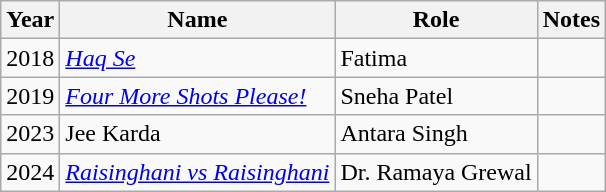<table class="wikitable">
<tr>
<th>Year</th>
<th>Name</th>
<th>Role</th>
<th>Notes</th>
</tr>
<tr>
<td>2018</td>
<td><em><a href='#'>Haq Se</a></em></td>
<td>Fatima</td>
<td></td>
</tr>
<tr>
<td>2019</td>
<td><em><a href='#'>Four More Shots Please!</a></em></td>
<td>Sneha Patel</td>
<td></td>
</tr>
<tr>
<td>2023</td>
<td>Jee Karda</td>
<td>Antara Singh</td>
<td></td>
</tr>
<tr>
<td>2024</td>
<td><em><a href='#'>Raisinghani vs Raisinghani</a></em></td>
<td>Dr. Ramaya Grewal</td>
<td></td>
</tr>
</table>
